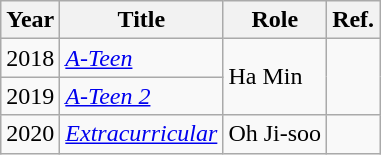<table class="wikitable sortable plainrowheaders">
<tr>
<th>Year</th>
<th>Title</th>
<th>Role</th>
<th>Ref.</th>
</tr>
<tr>
<td>2018</td>
<td><em><a href='#'>A-Teen</a></em></td>
<td rowspan=2>Ha Min</td>
<td rowspan="2"></td>
</tr>
<tr>
<td>2019</td>
<td><em><a href='#'>A-Teen 2</a></em></td>
</tr>
<tr>
<td>2020</td>
<td><em><a href='#'>Extracurricular</a></em></td>
<td>Oh Ji-soo</td>
<td></td>
</tr>
</table>
